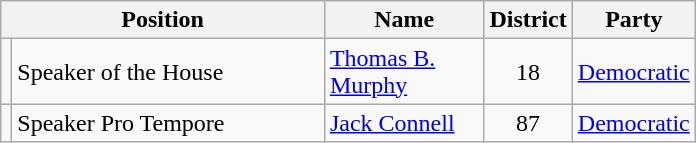<table class="wikitable">
<tr>
<th colspan=2 align=center>Position</th>
<th width="099" align=center>Name</th>
<th align=center>District</th>
<th align=center>Party</th>
</tr>
<tr>
<td></td>
<td width="201">Speaker of the House</td>
<td><a href='#'>Thomas B. Murphy</a></td>
<td align=center>18</td>
<td><a href='#'>Democratic</a></td>
</tr>
<tr>
<td></td>
<td>Speaker Pro Tempore</td>
<td><a href='#'>Jack Connell</a></td>
<td align=center>87</td>
<td><a href='#'>Democratic</a></td>
</tr>
</table>
